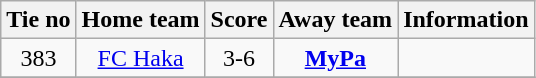<table class="wikitable" style="text-align:center">
<tr>
<th style= width="40px">Tie no</th>
<th style= width="150px">Home team</th>
<th style= width="60px">Score</th>
<th style= width="150px">Away team</th>
<th style= width="30px">Information</th>
</tr>
<tr>
<td>383</td>
<td><a href='#'>FC Haka</a></td>
<td>3-6</td>
<td><strong><a href='#'>MyPa</a></strong></td>
<td></td>
</tr>
<tr>
</tr>
</table>
